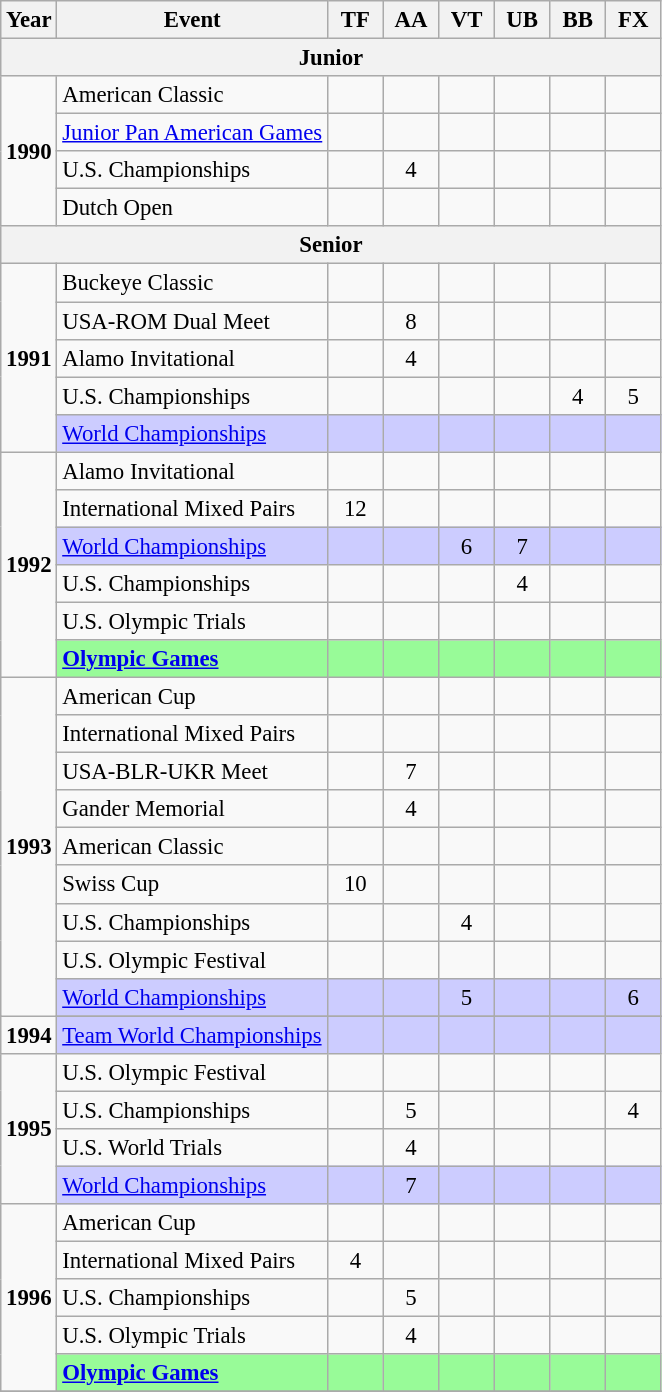<table class="wikitable" style="text-align:center; font-size:95%;">
<tr>
<th align="center">Year</th>
<th align="center">Event</th>
<th style="width:30px;">TF</th>
<th style="width:30px;">AA</th>
<th style="width:30px;">VT</th>
<th style="width:30px;">UB</th>
<th style="width:30px;">BB</th>
<th style="width:30px;">FX</th>
</tr>
<tr>
<th colspan="8"><strong>Junior</strong></th>
</tr>
<tr>
<td rowspan="4"><strong>1990</strong></td>
<td align="left">American Classic</td>
<td></td>
<td></td>
<td></td>
<td></td>
<td></td>
<td></td>
</tr>
<tr>
<td align="left"><a href='#'>Junior Pan American Games</a></td>
<td></td>
<td></td>
<td></td>
<td></td>
<td></td>
<td></td>
</tr>
<tr>
<td align="left">U.S. Championships</td>
<td></td>
<td>4</td>
<td></td>
<td></td>
<td></td>
<td></td>
</tr>
<tr>
<td align="left">Dutch Open</td>
<td></td>
<td></td>
<td></td>
<td></td>
<td></td>
<td></td>
</tr>
<tr>
<th colspan="8"><strong>Senior</strong></th>
</tr>
<tr>
<td rowspan="5"><strong>1991</strong></td>
<td align="left">Buckeye Classic</td>
<td></td>
<td></td>
<td></td>
<td></td>
<td></td>
<td></td>
</tr>
<tr>
<td align="left">USA-ROM Dual Meet</td>
<td></td>
<td>8</td>
<td></td>
<td></td>
<td></td>
<td></td>
</tr>
<tr>
<td align="left">Alamo Invitational</td>
<td></td>
<td>4</td>
<td></td>
<td></td>
<td></td>
<td></td>
</tr>
<tr>
<td align="left">U.S. Championships</td>
<td></td>
<td></td>
<td></td>
<td></td>
<td>4</td>
<td>5</td>
</tr>
<tr bgcolor=#CCCCFF>
<td align="left"><a href='#'>World Championships</a></td>
<td></td>
<td></td>
<td></td>
<td></td>
<td></td>
<td></td>
</tr>
<tr>
<td rowspan="6"><strong>1992</strong></td>
<td align="left">Alamo Invitational</td>
<td></td>
<td></td>
<td></td>
<td></td>
<td></td>
<td></td>
</tr>
<tr>
<td align="left">International Mixed Pairs</td>
<td>12</td>
<td></td>
<td></td>
<td></td>
<td></td>
<td></td>
</tr>
<tr bgcolor=#CCCCFF>
<td align="left"><a href='#'>World Championships</a></td>
<td></td>
<td></td>
<td>6</td>
<td>7</td>
<td></td>
<td></td>
</tr>
<tr>
<td align="left">U.S. Championships</td>
<td></td>
<td></td>
<td></td>
<td>4</td>
<td></td>
<td></td>
</tr>
<tr>
<td align="left">U.S. Olympic Trials</td>
<td></td>
<td></td>
<td></td>
<td></td>
<td></td>
<td></td>
</tr>
<tr bgcolor=98FB98>
<td align="left"><strong><a href='#'>Olympic Games</a></strong></td>
<td></td>
<td></td>
<td></td>
<td></td>
<td></td>
<td></td>
</tr>
<tr>
<td rowspan="9"><strong>1993</strong></td>
<td align="left">American Cup</td>
<td></td>
<td></td>
<td></td>
<td></td>
<td></td>
<td></td>
</tr>
<tr>
<td align="left">International Mixed Pairs</td>
<td></td>
<td></td>
<td></td>
<td></td>
<td></td>
<td></td>
</tr>
<tr>
<td align="left">USA-BLR-UKR Meet</td>
<td></td>
<td>7</td>
<td></td>
<td></td>
<td></td>
<td></td>
</tr>
<tr>
<td align="left">Gander Memorial</td>
<td></td>
<td>4</td>
<td></td>
<td></td>
<td></td>
<td></td>
</tr>
<tr>
<td align="left">American Classic</td>
<td></td>
<td></td>
<td></td>
<td></td>
<td></td>
<td></td>
</tr>
<tr>
<td align="left">Swiss Cup</td>
<td>10</td>
<td></td>
<td></td>
<td></td>
<td></td>
<td></td>
</tr>
<tr>
<td align="left">U.S. Championships</td>
<td></td>
<td></td>
<td>4</td>
<td></td>
<td></td>
<td></td>
</tr>
<tr>
<td align="left">U.S. Olympic Festival</td>
<td></td>
<td></td>
<td></td>
<td></td>
<td></td>
<td></td>
</tr>
<tr bgcolor=#CCCCFF>
<td align="left"><a href='#'>World Championships</a></td>
<td></td>
<td></td>
<td>5</td>
<td></td>
<td></td>
<td>6</td>
</tr>
<tr>
<td rowspan="2"><strong>1994</strong></td>
</tr>
<tr bgcolor=#CCCCFF>
<td align="left"><a href='#'>Team World Championships</a></td>
<td></td>
<td></td>
<td></td>
<td></td>
<td></td>
<td></td>
</tr>
<tr>
<td rowspan="4"><strong>1995</strong></td>
<td align="left">U.S. Olympic Festival</td>
<td></td>
<td></td>
<td></td>
<td></td>
<td></td>
<td></td>
</tr>
<tr>
<td align="left">U.S. Championships</td>
<td></td>
<td>5</td>
<td></td>
<td></td>
<td></td>
<td>4</td>
</tr>
<tr>
<td align="left">U.S. World Trials</td>
<td></td>
<td>4</td>
<td></td>
<td></td>
<td></td>
<td></td>
</tr>
<tr bgcolor=#CCCCFF>
<td align="left"><a href='#'>World Championships</a></td>
<td></td>
<td>7</td>
<td></td>
<td></td>
<td></td>
<td></td>
</tr>
<tr>
<td rowspan="5"><strong>1996</strong></td>
<td align="left">American Cup</td>
<td></td>
<td></td>
<td></td>
<td></td>
<td></td>
<td></td>
</tr>
<tr>
<td align="left">International Mixed Pairs</td>
<td>4</td>
<td></td>
<td></td>
<td></td>
<td></td>
<td></td>
</tr>
<tr>
<td align="left">U.S. Championships</td>
<td></td>
<td>5</td>
<td></td>
<td></td>
<td></td>
<td></td>
</tr>
<tr>
<td align="left">U.S. Olympic Trials</td>
<td></td>
<td>4</td>
<td></td>
<td></td>
<td></td>
<td></td>
</tr>
<tr bgcolor=98FB98>
<td align="left"><strong><a href='#'>Olympic Games</a></strong></td>
<td></td>
<td></td>
<td></td>
<td></td>
<td></td>
<td></td>
</tr>
<tr>
</tr>
</table>
